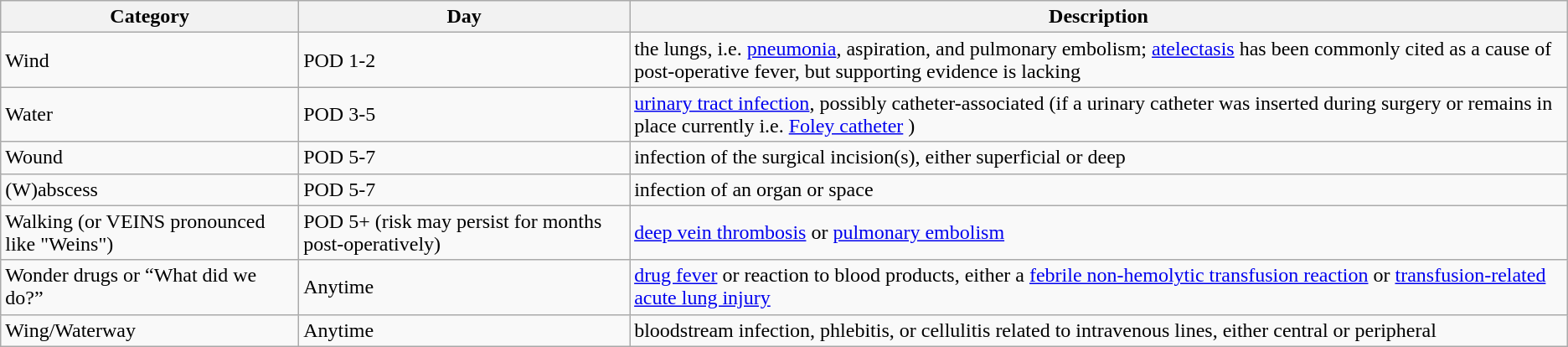<table class="wikitable">
<tr>
<th>Category</th>
<th>Day</th>
<th>Description</th>
</tr>
<tr>
<td>Wind</td>
<td>POD 1-2</td>
<td>the lungs, i.e. <a href='#'>pneumonia</a>, aspiration, and pulmonary embolism; <a href='#'>atelectasis</a> has been commonly cited as a cause of post-operative fever, but supporting evidence is lacking</td>
</tr>
<tr>
<td>Water</td>
<td>POD 3-5</td>
<td><a href='#'>urinary tract infection</a>, possibly catheter-associated (if a urinary catheter was inserted during surgery or remains in place currently i.e. <a href='#'>Foley catheter</a> )</td>
</tr>
<tr>
<td>Wound</td>
<td>POD 5-7</td>
<td>infection of the surgical incision(s), either superficial or deep</td>
</tr>
<tr>
<td>(W)abscess</td>
<td>POD 5-7</td>
<td>infection of an organ or space</td>
</tr>
<tr>
<td>Walking (or VEINS pronounced like "Weins")</td>
<td>POD 5+ (risk may persist for months post-operatively)</td>
<td><a href='#'>deep vein thrombosis</a> or <a href='#'>pulmonary embolism</a></td>
</tr>
<tr>
<td>Wonder drugs or “What did we do?”</td>
<td>Anytime</td>
<td><a href='#'>drug fever</a> or reaction to blood products, either a <a href='#'>febrile non-hemolytic transfusion reaction</a> or <a href='#'>transfusion-related acute lung injury</a></td>
</tr>
<tr>
<td>Wing/Waterway</td>
<td>Anytime</td>
<td>bloodstream infection, phlebitis, or cellulitis related to intravenous lines, either central or peripheral</td>
</tr>
</table>
